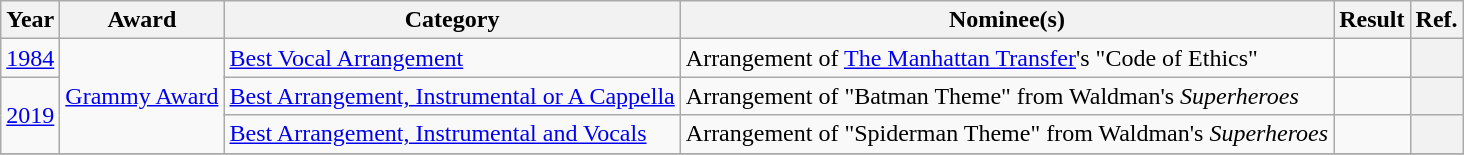<table class="wikitable">
<tr>
<th>Year</th>
<th>Award</th>
<th>Category</th>
<th>Nominee(s)</th>
<th>Result</th>
<th>Ref.</th>
</tr>
<tr>
<td><a href='#'>1984</a></td>
<td rowspan="3"><a href='#'>Grammy Award</a></td>
<td><a href='#'>Best Vocal Arrangement</a></td>
<td>Arrangement of <a href='#'>The Manhattan Transfer</a>'s "Code of Ethics"</td>
<td></td>
<th align=center></th>
</tr>
<tr>
<td rowspan="2"><a href='#'>2019</a></td>
<td><a href='#'>Best Arrangement, Instrumental or A Cappella</a></td>
<td>Arrangement of "Batman Theme" from Waldman's <em>Superheroes</em></td>
<td></td>
<th align=center></th>
</tr>
<tr>
<td><a href='#'>Best Arrangement, Instrumental and Vocals</a></td>
<td>Arrangement of "Spiderman Theme" from Waldman's <em>Superheroes</em></td>
<td></td>
<th align=center></th>
</tr>
<tr>
</tr>
</table>
